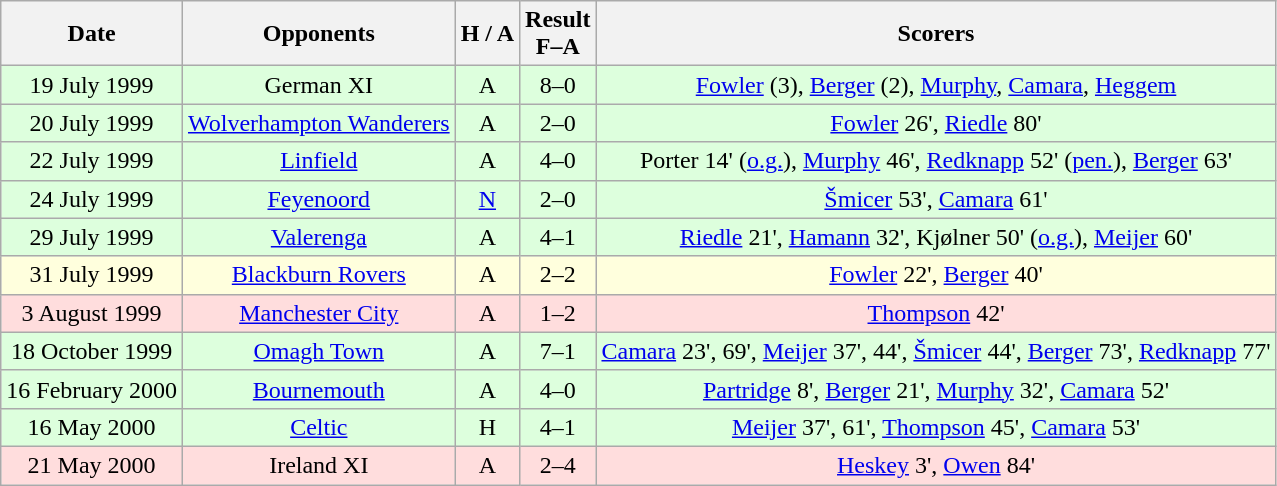<table class="wikitable" style="text-align:center">
<tr>
<th>Date</th>
<th>Opponents</th>
<th>H / A</th>
<th>Result<br>F–A</th>
<th>Scorers</th>
</tr>
<tr bgcolor="#ddffdd">
<td>19 July 1999</td>
<td>German XI</td>
<td>A</td>
<td>8–0</td>
<td><a href='#'>Fowler</a> (3), <a href='#'>Berger</a> (2), <a href='#'>Murphy</a>, <a href='#'>Camara</a>, <a href='#'>Heggem</a></td>
</tr>
<tr bgcolor="#ddffdd">
<td>20 July 1999</td>
<td><a href='#'>Wolverhampton Wanderers</a></td>
<td>A</td>
<td>2–0</td>
<td><a href='#'>Fowler</a> 26', <a href='#'>Riedle</a> 80'</td>
</tr>
<tr bgcolor="#ddffdd">
<td>22 July 1999</td>
<td><a href='#'>Linfield</a></td>
<td>A</td>
<td>4–0</td>
<td>Porter 14' (<a href='#'>o.g.</a>), <a href='#'>Murphy</a> 46', <a href='#'>Redknapp</a> 52' (<a href='#'>pen.</a>), <a href='#'>Berger</a> 63'</td>
</tr>
<tr bgcolor="#ddffdd">
<td>24 July 1999</td>
<td><a href='#'>Feyenoord</a></td>
<td><a href='#'>N</a></td>
<td>2–0</td>
<td><a href='#'>Šmicer</a> 53', <a href='#'>Camara</a> 61'</td>
</tr>
<tr bgcolor="#ddffdd">
<td>29 July 1999</td>
<td><a href='#'>Valerenga</a></td>
<td>A</td>
<td>4–1</td>
<td><a href='#'>Riedle</a> 21', <a href='#'>Hamann</a> 32', Kjølner 50' (<a href='#'>o.g.</a>), <a href='#'>Meijer</a> 60'</td>
</tr>
<tr bgcolor="#ffffdd">
<td>31 July 1999</td>
<td><a href='#'>Blackburn Rovers</a></td>
<td>A</td>
<td>2–2</td>
<td><a href='#'>Fowler</a> 22', <a href='#'>Berger</a> 40'</td>
</tr>
<tr bgcolor="#ffdddd">
<td>3 August 1999</td>
<td><a href='#'>Manchester City</a></td>
<td>A</td>
<td>1–2</td>
<td><a href='#'>Thompson</a> 42'</td>
</tr>
<tr bgcolor="#ddffdd">
<td>18 October 1999</td>
<td><a href='#'>Omagh Town</a></td>
<td>A</td>
<td>7–1</td>
<td><a href='#'>Camara</a> 23', 69', <a href='#'>Meijer</a> 37', 44', <a href='#'>Šmicer</a> 44', <a href='#'>Berger</a> 73', <a href='#'>Redknapp</a> 77'</td>
</tr>
<tr bgcolor="#ddffdd">
<td>16 February 2000</td>
<td><a href='#'>Bournemouth</a></td>
<td>A</td>
<td>4–0</td>
<td><a href='#'>Partridge</a> 8', <a href='#'>Berger</a> 21', <a href='#'>Murphy</a> 32', <a href='#'>Camara</a> 52'</td>
</tr>
<tr bgcolor="#ddffdd">
<td>16 May 2000</td>
<td><a href='#'>Celtic</a></td>
<td>H</td>
<td>4–1</td>
<td><a href='#'>Meijer</a> 37', 61', <a href='#'>Thompson</a> 45', <a href='#'>Camara</a> 53'</td>
</tr>
<tr bgcolor="#ffdddd">
<td>21 May 2000</td>
<td>Ireland XI</td>
<td>A</td>
<td>2–4</td>
<td><a href='#'>Heskey</a> 3', <a href='#'>Owen</a> 84'</td>
</tr>
</table>
